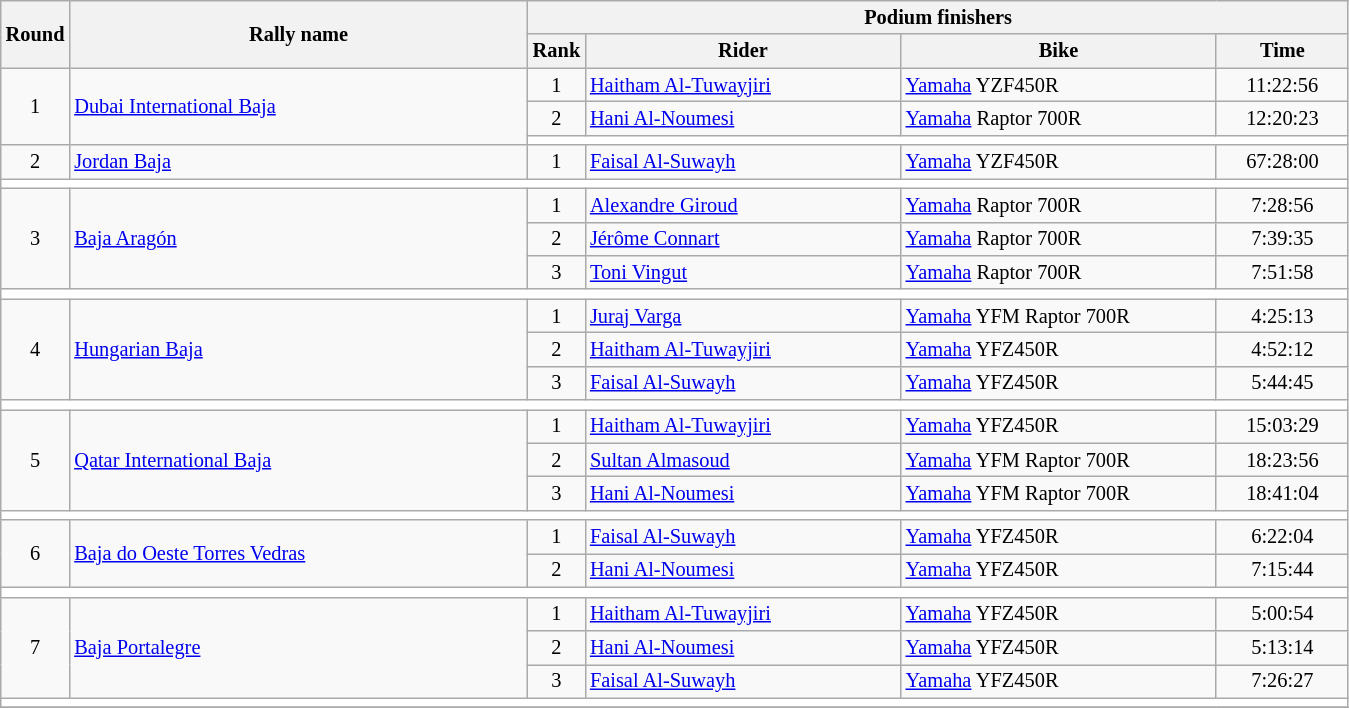<table class="wikitable" style="font-size:85%;">
<tr>
<th rowspan=2>Round</th>
<th style="width:22em" rowspan=2>Rally name</th>
<th colspan=4>Podium finishers</th>
</tr>
<tr>
<th>Rank</th>
<th style="width:15em">Rider</th>
<th style="width:15em">Bike</th>
<th style="width:6em">Time</th>
</tr>
<tr>
<td rowspan=3 align=center>1</td>
<td rowspan=3> <a href='#'>Dubai International Baja</a></td>
<td align=center>1</td>
<td> <a href='#'>Haitham Al-Tuwayjiri</a></td>
<td><a href='#'>Yamaha</a> YZF450R</td>
<td align=center>11:22:56</td>
</tr>
<tr>
<td align=center>2</td>
<td> <a href='#'>Hani Al-Noumesi</a></td>
<td><a href='#'>Yamaha</a> Raptor 700R</td>
<td align=center>12:20:23</td>
</tr>
<tr style="background:white;">
<td colspan="6"></td>
</tr>
<tr>
<td align=center>2</td>
<td> <a href='#'>Jordan Baja</a></td>
<td align=center>1</td>
<td> <a href='#'>Faisal Al-Suwayh</a></td>
<td><a href='#'>Yamaha</a> YZF450R</td>
<td align=center>67:28:00</td>
</tr>
<tr style="background:white;">
<td colspan="6"></td>
</tr>
<tr>
<td rowspan=3 align=center>3</td>
<td rowspan=3> <a href='#'>Baja Aragón</a></td>
<td align=center>1</td>
<td> <a href='#'>Alexandre Giroud</a></td>
<td><a href='#'>Yamaha</a> Raptor 700R</td>
<td align=center>7:28:56</td>
</tr>
<tr>
<td align=center>2</td>
<td> <a href='#'>Jérôme Connart</a></td>
<td><a href='#'>Yamaha</a> Raptor 700R</td>
<td align=center>7:39:35</td>
</tr>
<tr>
<td align=center>3</td>
<td> <a href='#'>Toni Vingut</a></td>
<td><a href='#'>Yamaha</a> Raptor 700R</td>
<td align=center>7:51:58</td>
</tr>
<tr style="background:white;">
<td colspan="6"></td>
</tr>
<tr>
<td rowspan=3 align=center>4</td>
<td rowspan=3> <a href='#'>Hungarian Baja</a></td>
<td align=center>1</td>
<td> <a href='#'>Juraj Varga</a></td>
<td><a href='#'>Yamaha</a> YFM Raptor 700R</td>
<td align=center>4:25:13</td>
</tr>
<tr>
<td align=center>2</td>
<td> <a href='#'>Haitham Al-Tuwayjiri</a></td>
<td><a href='#'>Yamaha</a> YFZ450R</td>
<td align=center>4:52:12</td>
</tr>
<tr>
<td align=center>3</td>
<td> <a href='#'>Faisal Al-Suwayh</a></td>
<td><a href='#'>Yamaha</a> YFZ450R</td>
<td align=center>5:44:45</td>
</tr>
<tr style="background:white;">
<td colspan="6"></td>
</tr>
<tr>
<td rowspan=3 align=center>5</td>
<td rowspan=3> <a href='#'>Qatar International Baja</a></td>
<td align=center>1</td>
<td> <a href='#'>Haitham Al-Tuwayjiri</a></td>
<td><a href='#'>Yamaha</a> YFZ450R</td>
<td align=center>15:03:29</td>
</tr>
<tr>
<td align=center>2</td>
<td> <a href='#'>Sultan Almasoud</a></td>
<td><a href='#'>Yamaha</a> YFM Raptor 700R</td>
<td align=center>18:23:56</td>
</tr>
<tr>
<td align=center>3</td>
<td> <a href='#'>Hani Al-Noumesi</a></td>
<td><a href='#'>Yamaha</a> YFM Raptor 700R</td>
<td align=center>18:41:04</td>
</tr>
<tr style="background:white;">
<td colspan="6"></td>
</tr>
<tr>
<td rowspan=2 align=center>6</td>
<td rowspan=2> <a href='#'>Baja do Oeste Torres Vedras</a></td>
<td align=center>1</td>
<td> <a href='#'>Faisal Al-Suwayh</a></td>
<td><a href='#'>Yamaha</a> YFZ450R</td>
<td align=center>6:22:04</td>
</tr>
<tr>
<td align=center>2</td>
<td> <a href='#'>Hani Al-Noumesi</a></td>
<td><a href='#'>Yamaha</a> YFZ450R</td>
<td align=center>7:15:44</td>
</tr>
<tr style="background:white;">
<td colspan="6"></td>
</tr>
<tr>
<td rowspan=3 align=center>7</td>
<td rowspan=3> <a href='#'>Baja Portalegre</a></td>
<td align=center>1</td>
<td> <a href='#'>Haitham Al-Tuwayjiri</a></td>
<td><a href='#'>Yamaha</a> YFZ450R</td>
<td align=center>5:00:54</td>
</tr>
<tr>
<td align=center>2</td>
<td> <a href='#'>Hani Al-Noumesi</a></td>
<td><a href='#'>Yamaha</a> YFZ450R</td>
<td align=center>5:13:14</td>
</tr>
<tr>
<td align=center>3</td>
<td> <a href='#'>Faisal Al-Suwayh</a></td>
<td><a href='#'>Yamaha</a> YFZ450R</td>
<td align=center>7:26:27</td>
</tr>
<tr style="background:white;">
<td colspan="6"></td>
</tr>
<tr>
</tr>
</table>
